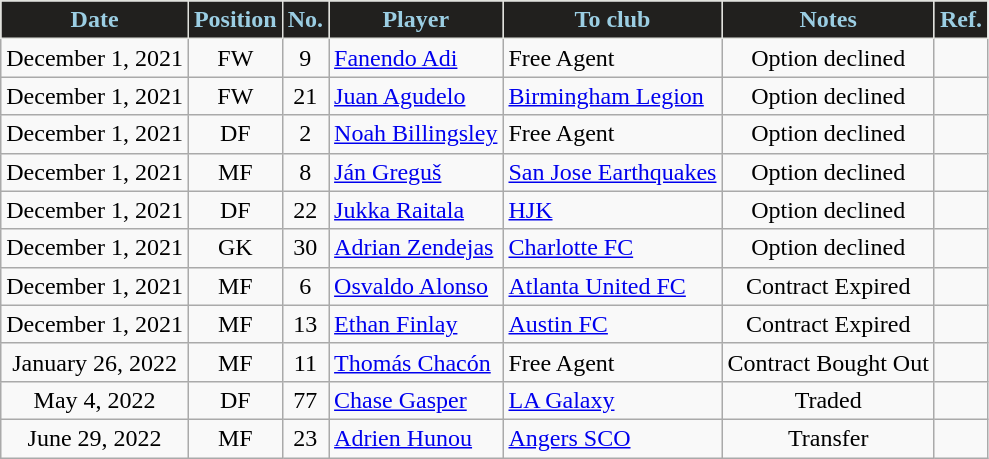<table class="wikitable sortable" style="text-align:center">
<tr>
<th style="background:#21201E;color:#9BCEE3;border:1px solid #E1E2DD">Date</th>
<th style="background:#21201E;color:#9BCEE3;border:1px solid #E1E2DD">Position</th>
<th style="background:#21201E;color:#9BCEE3;border:1px solid #E1E2DD">No.</th>
<th style="background:#21201E;color:#9BCEE3;border:1px solid #E1E2DD">Player</th>
<th style="background:#21201E;color:#9BCEE3;border:1px solid #E1E2DD">To club</th>
<th style="background:#21201E;color:#9BCEE3;border:1px solid #E1E2DD">Notes</th>
<th style="background:#21201E;color:#9BCEE3;border:1px solid #E1E2DD">Ref.</th>
</tr>
<tr>
<td>December 1, 2021</td>
<td>FW</td>
<td>9</td>
<td style="text-align:left"> <a href='#'>Fanendo Adi</a></td>
<td style="text-align:left">Free Agent</td>
<td>Option declined</td>
<td></td>
</tr>
<tr>
<td>December 1, 2021</td>
<td>FW</td>
<td>21</td>
<td style="text-align:left"> <a href='#'>Juan Agudelo</a></td>
<td style="text-align:left"> <a href='#'>Birmingham Legion</a></td>
<td>Option declined</td>
<td></td>
</tr>
<tr>
<td>December 1, 2021</td>
<td>DF</td>
<td>2</td>
<td style="text-align:left"> <a href='#'>Noah Billingsley</a></td>
<td style="text-align:left">Free Agent</td>
<td>Option declined</td>
<td></td>
</tr>
<tr>
<td>December 1, 2021</td>
<td>MF</td>
<td>8</td>
<td style="text-align:left"> <a href='#'>Ján Greguš</a></td>
<td style="text-align:left"> <a href='#'>San Jose Earthquakes</a></td>
<td>Option declined</td>
<td></td>
</tr>
<tr>
<td>December 1, 2021</td>
<td>DF</td>
<td>22</td>
<td style="text-align:left"> <a href='#'>Jukka Raitala</a></td>
<td style="text-align:left"> <a href='#'>HJK</a></td>
<td>Option declined</td>
<td></td>
</tr>
<tr>
<td>December 1, 2021</td>
<td>GK</td>
<td>30</td>
<td style="text-align:left"> <a href='#'>Adrian Zendejas</a></td>
<td style="text-align:left"> <a href='#'>Charlotte FC</a></td>
<td>Option declined</td>
<td></td>
</tr>
<tr>
<td>December 1, 2021</td>
<td>MF</td>
<td>6</td>
<td style="text-align:left"> <a href='#'>Osvaldo Alonso</a></td>
<td style="text-align:left"> <a href='#'>Atlanta United FC</a></td>
<td>Contract Expired</td>
<td></td>
</tr>
<tr>
<td>December 1, 2021</td>
<td>MF</td>
<td>13</td>
<td style="text-align:left"> <a href='#'>Ethan Finlay</a></td>
<td style="text-align:left"> <a href='#'>Austin FC</a></td>
<td>Contract Expired</td>
<td></td>
</tr>
<tr>
<td>January 26, 2022</td>
<td>MF</td>
<td>11</td>
<td style="text-align:left"> <a href='#'>Thomás Chacón</a></td>
<td style="text-align:left">Free Agent</td>
<td>Contract Bought Out</td>
<td></td>
</tr>
<tr>
<td>May 4, 2022</td>
<td>DF</td>
<td>77</td>
<td style="text-align:left"> <a href='#'>Chase Gasper</a></td>
<td style="text-align:left"> <a href='#'>LA Galaxy</a></td>
<td>Traded</td>
<td></td>
</tr>
<tr>
<td>June 29, 2022</td>
<td>MF</td>
<td>23</td>
<td style="text-align:left"> <a href='#'>Adrien Hunou</a></td>
<td style="text-align:left"> <a href='#'>Angers SCO</a></td>
<td>Transfer</td>
<td></td>
</tr>
</table>
